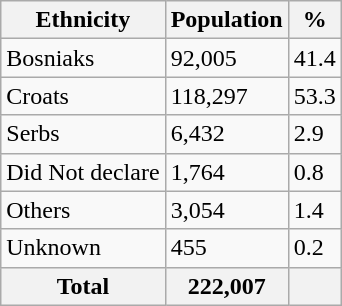<table class="wikitable">
<tr>
<th>Ethnicity</th>
<th>Population</th>
<th>%</th>
</tr>
<tr>
<td>Bosniaks</td>
<td>92,005</td>
<td>41.4</td>
</tr>
<tr>
<td>Croats</td>
<td>118,297</td>
<td>53.3</td>
</tr>
<tr>
<td>Serbs</td>
<td>6,432</td>
<td>2.9</td>
</tr>
<tr>
<td>Did Not declare</td>
<td>1,764</td>
<td>0.8</td>
</tr>
<tr>
<td>Others</td>
<td>3,054</td>
<td>1.4</td>
</tr>
<tr>
<td>Unknown</td>
<td>455</td>
<td>0.2</td>
</tr>
<tr>
<th>Total</th>
<th>222,007</th>
<th></th>
</tr>
</table>
